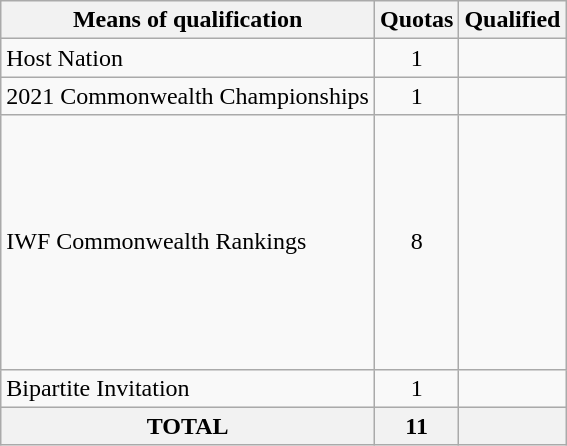<table class = "wikitable">
<tr>
<th>Means of qualification</th>
<th>Quotas</th>
<th>Qualified</th>
</tr>
<tr>
<td>Host Nation</td>
<td align="center">1</td>
<td></td>
</tr>
<tr>
<td>2021 Commonwealth Championships</td>
<td align="center">1</td>
<td></td>
</tr>
<tr>
<td>IWF Commonwealth Rankings</td>
<td align="center">8</td>
<td><br><br><br><br><br><s></s><br><br><br><s></s><br></td>
</tr>
<tr>
<td>Bipartite Invitation</td>
<td align="center">1</td>
<td></td>
</tr>
<tr>
<th>TOTAL</th>
<th>11</th>
<th></th>
</tr>
</table>
